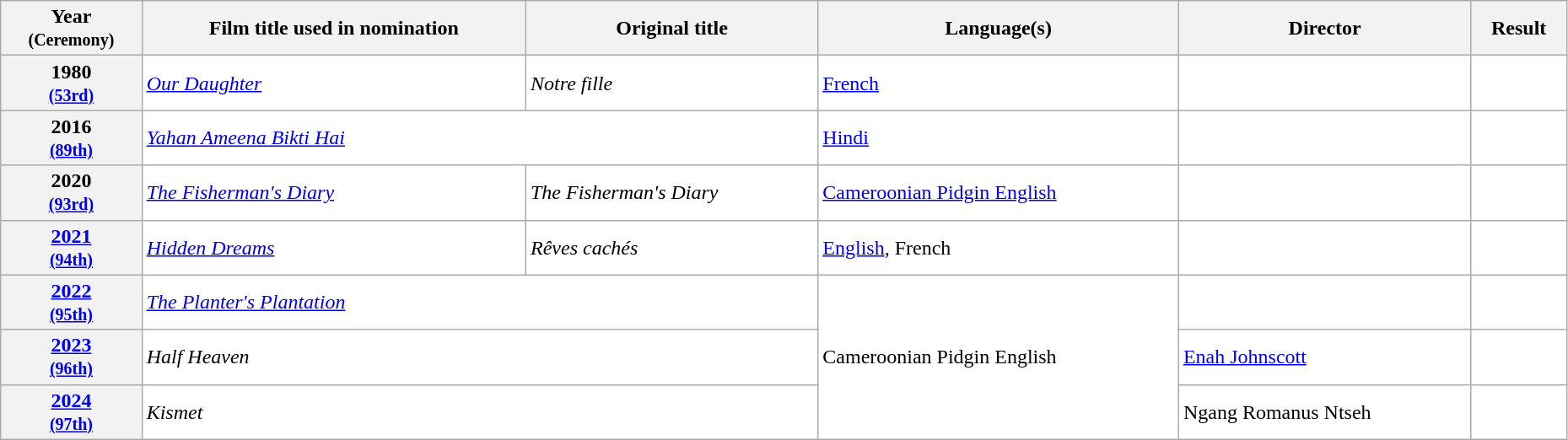<table class="wikitable sortable" width="98%" style="background:#ffffff;">
<tr>
<th>Year<br><small>(Ceremony)</small></th>
<th>Film title used in nomination</th>
<th>Original title</th>
<th>Language(s)</th>
<th>Director</th>
<th>Result</th>
</tr>
<tr>
<th align="center">1980<br><small><a href='#'>(53rd)</a></small></th>
<td><em><a href='#'>Our Daughter</a></em></td>
<td><em>Notre fille</em></td>
<td><a href='#'>French</a></td>
<td></td>
<td></td>
</tr>
<tr>
<th align="center">2016<br><small><a href='#'>(89th)</a></small></th>
<td colspan="2"><em><a href='#'>Yahan Ameena Bikti Hai</a></em></td>
<td><a href='#'>Hindi</a></td>
<td></td>
<td></td>
</tr>
<tr>
<th align="center">2020<br><small><a href='#'>(93rd)</a></small></th>
<td><em><a href='#'>The Fisherman's Diary</a></em></td>
<td><em>The Fisherman's Diary</em></td>
<td><a href='#'>Cameroonian Pidgin English</a></td>
<td></td>
<td></td>
</tr>
<tr>
<th align="center"><a href='#'>2021</a><br><small><a href='#'>(94th)</a></small></th>
<td><em><a href='#'>Hidden Dreams</a></em></td>
<td><em>Rêves cachés</em></td>
<td><a href='#'>English</a>, French</td>
<td></td>
<td></td>
</tr>
<tr>
<th align="center"><a href='#'>2022</a><br><small><a href='#'>(95th)</a></small></th>
<td colspan="2"><em><a href='#'>The Planter's Plantation</a></em></td>
<td rowspan="3">Cameroonian Pidgin English</td>
<td></td>
<td></td>
</tr>
<tr>
<th align="center"><a href='#'>2023</a><br><small><a href='#'>(96th)</a></small></th>
<td colspan="2"><em>Half Heaven</em></td>
<td data-sort-value="Johnscott, Enah"><a href='#'>Enah Johnscott</a></td>
<td></td>
</tr>
<tr>
<th><a href='#'>2024</a><br><small><a href='#'>(97th)</a></small></th>
<td colspan="2"><em>Kismet</em></td>
<td>Ngang Romanus Ntseh</td>
<td></td>
</tr>
</table>
